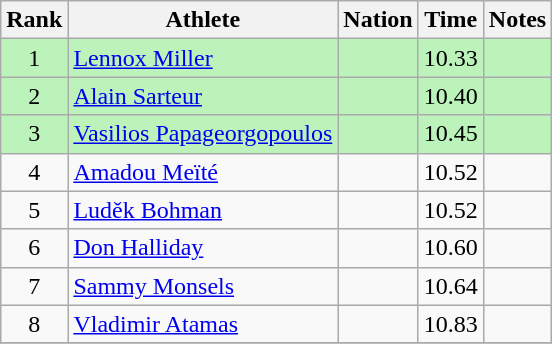<table class="wikitable sortable" style="text-align:center">
<tr>
<th>Rank</th>
<th>Athlete</th>
<th>Nation</th>
<th>Time</th>
<th>Notes</th>
</tr>
<tr bgcolor=bbf3bb>
<td>1</td>
<td align=left><a href='#'>Lennox Miller</a></td>
<td align=left></td>
<td>10.33</td>
<td></td>
</tr>
<tr bgcolor=bbf3bb>
<td>2</td>
<td align=left><a href='#'>Alain Sarteur</a></td>
<td align=left></td>
<td>10.40</td>
<td></td>
</tr>
<tr bgcolor=bbf3bb>
<td>3</td>
<td align=left><a href='#'>Vasilios Papageorgopoulos</a></td>
<td align=left></td>
<td>10.45</td>
<td></td>
</tr>
<tr>
<td>4</td>
<td align=left><a href='#'>Amadou Meïté</a></td>
<td align=left></td>
<td>10.52</td>
<td></td>
</tr>
<tr>
<td>5</td>
<td align=left><a href='#'>Luděk Bohman</a></td>
<td align=left></td>
<td>10.52</td>
<td></td>
</tr>
<tr>
<td>6</td>
<td align=left><a href='#'>Don Halliday</a></td>
<td align=left></td>
<td>10.60</td>
<td></td>
</tr>
<tr>
<td>7</td>
<td align=left><a href='#'>Sammy Monsels</a></td>
<td align=left></td>
<td>10.64</td>
<td></td>
</tr>
<tr>
<td>8</td>
<td align=left><a href='#'>Vladimir Atamas</a></td>
<td align=left></td>
<td>10.83</td>
<td></td>
</tr>
<tr>
</tr>
</table>
